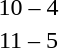<table style="text-align:center">
<tr>
<th width=200></th>
<th width=100></th>
<th width=200></th>
</tr>
<tr>
<td align=right><strong></strong></td>
<td>10 – 4</td>
<td align=left></td>
</tr>
<tr>
<td align=right><strong></strong></td>
<td>11 – 5</td>
<td align=left></td>
</tr>
</table>
